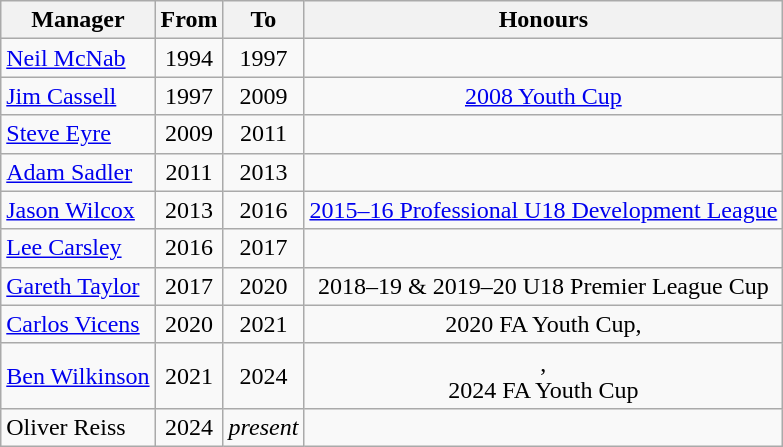<table class="wikitable" style="text-align:center">
<tr>
<th>Manager</th>
<th>From</th>
<th>To</th>
<th>Honours</th>
</tr>
<tr>
<td align="left"> <a href='#'>Neil McNab</a></td>
<td>1994</td>
<td>1997</td>
<td></td>
</tr>
<tr>
<td align="left"> <a href='#'>Jim Cassell</a></td>
<td>1997</td>
<td>2009</td>
<td><a href='#'>2008 Youth Cup</a></td>
</tr>
<tr>
<td align="left"> <a href='#'>Steve Eyre</a></td>
<td>2009</td>
<td>2011</td>
<td></td>
</tr>
<tr>
<td align="left"> <a href='#'>Adam Sadler</a></td>
<td>2011</td>
<td>2013</td>
<td></td>
</tr>
<tr>
<td align="left"> <a href='#'>Jason Wilcox</a></td>
<td>2013</td>
<td>2016</td>
<td><a href='#'>2015–16 Professional U18 Development League</a></td>
</tr>
<tr>
<td align="left"> <a href='#'>Lee Carsley</a></td>
<td>2016</td>
<td>2017</td>
<td></td>
</tr>
<tr>
<td align="left"> <a href='#'>Gareth Taylor</a></td>
<td>2017</td>
<td>2020</td>
<td>2018–19 & 2019–20 U18 Premier League Cup</td>
</tr>
<tr>
<td align="left"> <a href='#'>Carlos Vicens</a></td>
<td>2020</td>
<td>2021</td>
<td>2020 FA Youth Cup, </td>
</tr>
<tr>
<td align="left"> <a href='#'>Ben Wilkinson</a></td>
<td>2021</td>
<td>2024</td>
<td>,<br>2024 FA Youth Cup</td>
</tr>
<tr>
<td align="left"> Oliver Reiss</td>
<td>2024</td>
<td><em>present</em></td>
<td></td>
</tr>
</table>
